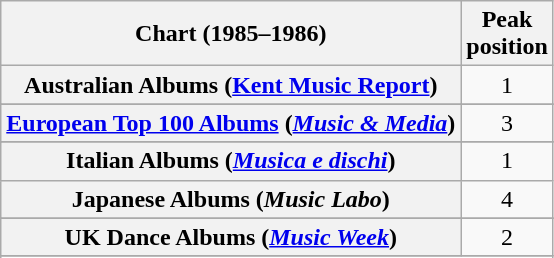<table class="wikitable sortable plainrowheaders" style="text-align:center">
<tr>
<th scope="col">Chart (1985–1986)</th>
<th scope="col">Peak<br>position</th>
</tr>
<tr>
<th scope="row">Australian Albums (<a href='#'>Kent Music Report</a>)</th>
<td>1</td>
</tr>
<tr>
</tr>
<tr>
</tr>
<tr>
</tr>
<tr>
<th scope="row"><a href='#'>European Top 100 Albums</a> (<em><a href='#'>Music & Media</a></em>)</th>
<td>3</td>
</tr>
<tr>
</tr>
<tr>
<th scope="row">Italian Albums (<em><a href='#'>Musica e dischi</a></em>)</th>
<td>1</td>
</tr>
<tr>
<th scope="row">Japanese Albums (<em>Music Labo</em>)</th>
<td>4</td>
</tr>
<tr>
</tr>
<tr>
</tr>
<tr>
</tr>
<tr>
</tr>
<tr>
</tr>
<tr>
<th scope="row">UK Dance Albums (<em><a href='#'>Music Week</a></em>)</th>
<td>2</td>
</tr>
<tr>
</tr>
<tr>
</tr>
</table>
